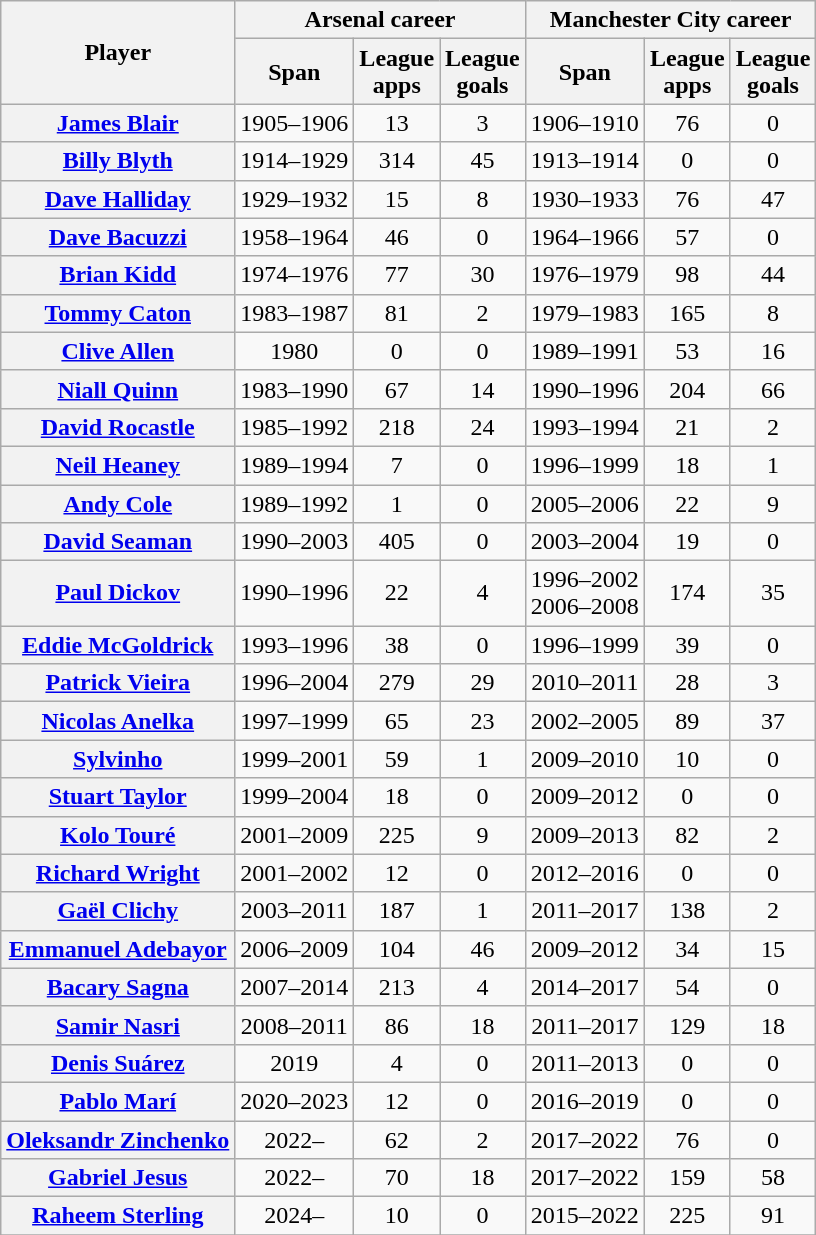<table class="wikitable plainrowheaders" style="text-align:center">
<tr>
<th rowspan="2" scope="col">Player</th>
<th colspan="3" scope="col">Arsenal career</th>
<th colspan="3" scope="col">Manchester City career</th>
</tr>
<tr>
<th scope="col">Span</th>
<th scope="col">League<br>apps</th>
<th scope="col">League<br>goals</th>
<th scope="col">Span</th>
<th scope="col">League<br>apps</th>
<th scope="col">League<br>goals</th>
</tr>
<tr>
<th scope="row" align="left"> <a href='#'>James Blair</a></th>
<td>1905–1906</td>
<td>13</td>
<td>3</td>
<td>1906–1910</td>
<td>76</td>
<td>0</td>
</tr>
<tr>
<th scope="row" align="left"> <a href='#'>Billy Blyth</a></th>
<td>1914–1929</td>
<td>314</td>
<td>45</td>
<td>1913–1914</td>
<td>0</td>
<td>0</td>
</tr>
<tr>
<th scope="row" align="left"> <a href='#'>Dave Halliday</a></th>
<td>1929–1932</td>
<td>15</td>
<td>8</td>
<td>1930–1933</td>
<td>76</td>
<td>47</td>
</tr>
<tr>
<th scope="row" align="left"> <a href='#'>Dave Bacuzzi</a></th>
<td>1958–1964</td>
<td>46</td>
<td>0</td>
<td>1964–1966</td>
<td>57</td>
<td>0</td>
</tr>
<tr>
<th scope="row" align="left"> <a href='#'>Brian Kidd</a></th>
<td>1974–1976</td>
<td>77</td>
<td>30</td>
<td>1976–1979</td>
<td>98</td>
<td>44</td>
</tr>
<tr>
<th scope="row" align="left"> <a href='#'>Tommy Caton</a></th>
<td>1983–1987</td>
<td>81</td>
<td>2</td>
<td>1979–1983</td>
<td>165</td>
<td>8</td>
</tr>
<tr>
<th scope="row" align="left"> <a href='#'>Clive Allen</a></th>
<td>1980</td>
<td>0</td>
<td>0</td>
<td>1989–1991</td>
<td>53</td>
<td>16</td>
</tr>
<tr>
<th scope="row" align="left"> <a href='#'>Niall Quinn</a></th>
<td>1983–1990</td>
<td>67</td>
<td>14</td>
<td>1990–1996</td>
<td>204</td>
<td>66</td>
</tr>
<tr>
<th scope="row" align="left"> <a href='#'>David Rocastle</a></th>
<td>1985–1992</td>
<td>218</td>
<td>24</td>
<td>1993–1994</td>
<td>21</td>
<td>2</td>
</tr>
<tr>
<th scope="row" align="left"> <a href='#'>Neil Heaney</a></th>
<td>1989–1994</td>
<td>7</td>
<td>0</td>
<td>1996–1999</td>
<td>18</td>
<td>1</td>
</tr>
<tr>
<th scope="row" align="left"> <a href='#'>Andy Cole</a></th>
<td>1989–1992</td>
<td>1</td>
<td>0</td>
<td>2005–2006</td>
<td>22</td>
<td>9</td>
</tr>
<tr>
<th scope="row" align="left"> <a href='#'>David Seaman</a></th>
<td>1990–2003</td>
<td>405</td>
<td>0</td>
<td>2003–2004</td>
<td>19</td>
<td>0</td>
</tr>
<tr>
<th scope="row" align="left"> <a href='#'>Paul Dickov</a></th>
<td>1990–1996</td>
<td>22</td>
<td>4</td>
<td>1996–2002<br>2006–2008</td>
<td>174</td>
<td>35</td>
</tr>
<tr>
<th scope="row" align="left"> <a href='#'>Eddie McGoldrick</a></th>
<td>1993–1996</td>
<td>38</td>
<td>0</td>
<td>1996–1999</td>
<td>39</td>
<td>0</td>
</tr>
<tr>
<th scope="row" align="left"> <a href='#'>Patrick Vieira</a></th>
<td>1996–2004</td>
<td>279</td>
<td>29</td>
<td>2010–2011</td>
<td>28</td>
<td>3</td>
</tr>
<tr>
<th scope="row" align="left"> <a href='#'>Nicolas Anelka</a></th>
<td>1997–1999</td>
<td>65</td>
<td>23</td>
<td>2002–2005</td>
<td>89</td>
<td>37</td>
</tr>
<tr>
<th scope="row" align="left"> <a href='#'>Sylvinho</a></th>
<td>1999–2001</td>
<td>59</td>
<td>1</td>
<td>2009–2010</td>
<td>10</td>
<td>0</td>
</tr>
<tr>
<th scope="row" align="left"> <a href='#'>Stuart Taylor</a></th>
<td>1999–2004</td>
<td>18</td>
<td>0</td>
<td>2009–2012</td>
<td>0</td>
<td>0</td>
</tr>
<tr>
<th scope="row" align="left"> <a href='#'>Kolo Touré</a></th>
<td>2001–2009</td>
<td>225</td>
<td>9</td>
<td>2009–2013</td>
<td>82</td>
<td>2</td>
</tr>
<tr>
<th scope="row" align="left"> <a href='#'>Richard Wright</a></th>
<td>2001–2002</td>
<td>12</td>
<td>0</td>
<td>2012–2016</td>
<td>0</td>
<td>0</td>
</tr>
<tr>
<th scope="row" align="left"> <a href='#'>Gaël Clichy</a></th>
<td>2003–2011</td>
<td>187</td>
<td>1</td>
<td>2011–2017</td>
<td>138</td>
<td>2</td>
</tr>
<tr>
<th scope="row" align="left"> <a href='#'>Emmanuel Adebayor</a></th>
<td>2006–2009</td>
<td>104</td>
<td>46</td>
<td>2009–2012</td>
<td>34</td>
<td>15</td>
</tr>
<tr>
<th scope="row" align="left"> <a href='#'>Bacary Sagna</a></th>
<td>2007–2014</td>
<td>213</td>
<td>4</td>
<td>2014–2017</td>
<td>54</td>
<td>0</td>
</tr>
<tr>
<th scope="row" align="left"> <a href='#'>Samir Nasri</a></th>
<td>2008–2011</td>
<td>86</td>
<td>18</td>
<td>2011–2017</td>
<td>129</td>
<td>18</td>
</tr>
<tr>
<th scope="row" align="left"> <a href='#'>Denis Suárez</a></th>
<td>2019</td>
<td>4</td>
<td>0</td>
<td>2011–2013</td>
<td>0</td>
<td>0</td>
</tr>
<tr>
<th scope="row" align="left"> <a href='#'>Pablo Marí</a></th>
<td>2020–2023</td>
<td>12</td>
<td>0</td>
<td>2016–2019</td>
<td>0</td>
<td>0</td>
</tr>
<tr>
<th scope="row" align="left"> <a href='#'>Oleksandr Zinchenko</a></th>
<td>2022–</td>
<td>62</td>
<td>2</td>
<td>2017–2022</td>
<td>76</td>
<td>0</td>
</tr>
<tr>
<th scope="row" align="left"> <a href='#'>Gabriel Jesus</a></th>
<td>2022–</td>
<td>70</td>
<td>18</td>
<td>2017–2022</td>
<td>159</td>
<td>58</td>
</tr>
<tr>
<th scope="row" align="left"> <a href='#'>Raheem Sterling</a></th>
<td>2024–</td>
<td>10</td>
<td>0</td>
<td>2015–2022</td>
<td>225</td>
<td>91</td>
</tr>
<tr>
</tr>
</table>
